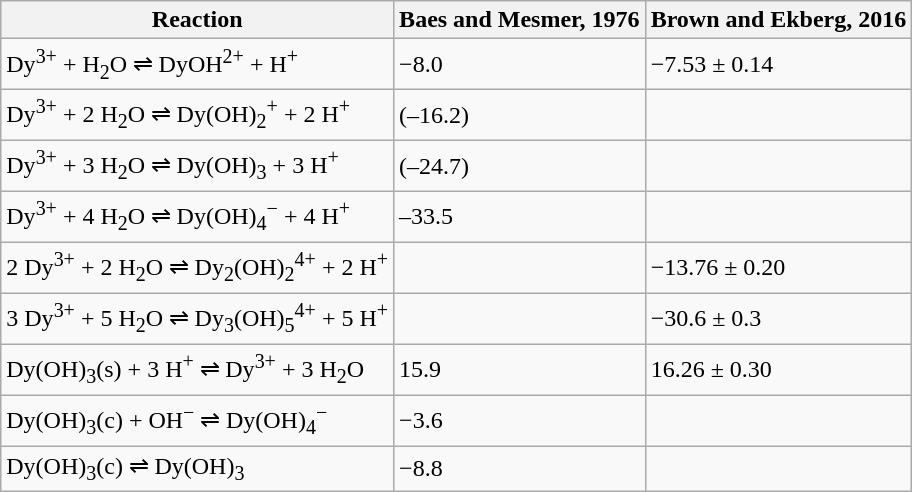<table class="wikitable">
<tr>
<th>Reaction</th>
<th>Baes and Mesmer, 1976</th>
<th>Brown and Ekberg, 2016</th>
</tr>
<tr>
<td>Dy<sup>3+</sup> + H<sub>2</sub>O ⇌ DyOH<sup>2+</sup> + H<sup>+</sup></td>
<td>−8.0</td>
<td>−7.53 ± 0.14</td>
</tr>
<tr>
<td>Dy<sup>3+</sup> + 2 H<sub>2</sub>O ⇌ Dy(OH)<sub>2</sub><sup>+</sup> + 2 H<sup>+</sup></td>
<td>(–16.2)</td>
<td></td>
</tr>
<tr>
<td>Dy<sup>3+</sup> + 3 H<sub>2</sub>O ⇌ Dy(OH)<sub>3</sub> + 3 H<sup>+</sup></td>
<td>(–24.7)</td>
<td></td>
</tr>
<tr>
<td>Dy<sup>3+</sup> + 4 H<sub>2</sub>O ⇌ Dy(OH)<sub>4</sub><sup>−</sup> + 4 H<sup>+</sup></td>
<td>–33.5</td>
<td></td>
</tr>
<tr>
<td>2 Dy<sup>3+</sup> + 2 H<sub>2</sub>O ⇌ Dy<sub>2</sub>(OH)<sub>2</sub><sup>4+</sup> + 2 H<sup>+</sup></td>
<td></td>
<td>−13.76 ± 0.20</td>
</tr>
<tr>
<td>3 Dy<sup>3+</sup> + 5 H<sub>2</sub>O ⇌ Dy<sub>3</sub>(OH)<sub>5</sub><sup>4+</sup> + 5 H<sup>+</sup></td>
<td></td>
<td>−30.6 ± 0.3</td>
</tr>
<tr>
<td>Dy(OH)<sub>3</sub>(s) + 3 H<sup>+</sup> ⇌ Dy<sup>3+</sup> + 3 H<sub>2</sub>O</td>
<td>15.9</td>
<td>16.26 ± 0.30</td>
</tr>
<tr>
<td>Dy(OH)<sub>3</sub>(c) + OH<sup>−</sup> ⇌ Dy(OH)<sub>4</sub><sup>−</sup></td>
<td>−3.6</td>
<td></td>
</tr>
<tr>
<td>Dy(OH)<sub>3</sub>(c) ⇌ Dy(OH)<sub>3</sub></td>
<td>−8.8</td>
<td></td>
</tr>
</table>
